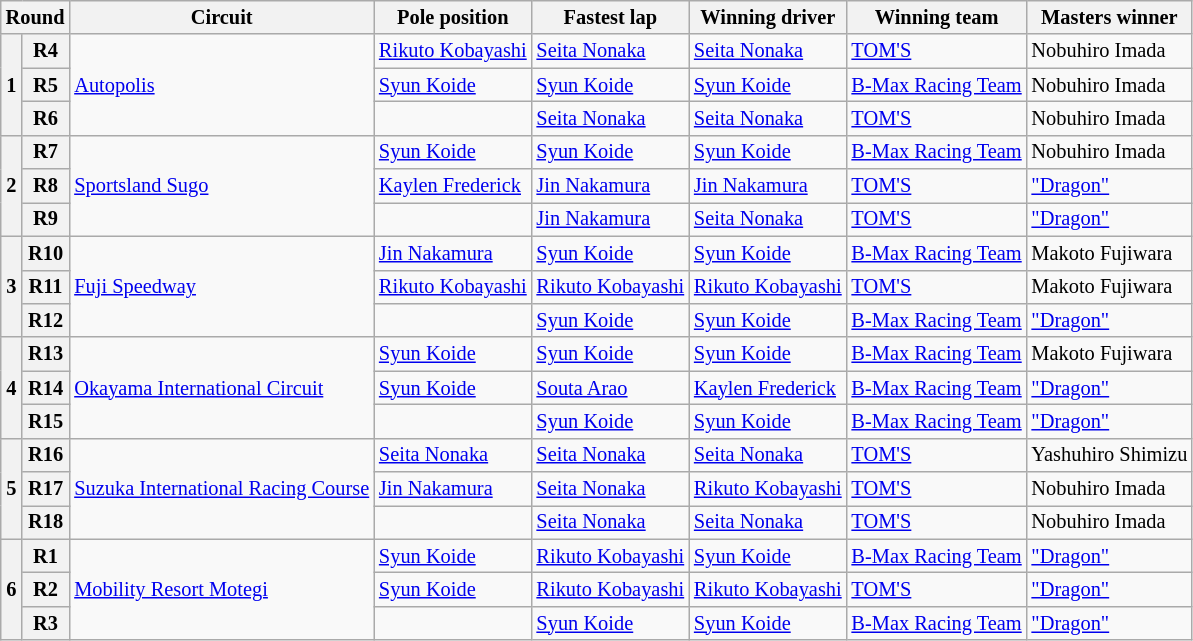<table class="wikitable" style="font-size:85%;">
<tr>
<th colspan="2">Round</th>
<th>Circuit</th>
<th>Pole position</th>
<th>Fastest lap</th>
<th>Winning driver</th>
<th>Winning team</th>
<th>Masters winner</th>
</tr>
<tr>
<th rowspan=3>1</th>
<th>R4</th>
<td rowspan="3"><a href='#'>Autopolis</a></td>
<td> <a href='#'>Rikuto Kobayashi</a></td>
<td> <a href='#'>Seita Nonaka</a></td>
<td> <a href='#'>Seita Nonaka</a></td>
<td><a href='#'>TOM'S</a></td>
<td> Nobuhiro Imada</td>
</tr>
<tr>
<th>R5</th>
<td> <a href='#'>Syun Koide</a></td>
<td> <a href='#'>Syun Koide</a></td>
<td> <a href='#'>Syun Koide</a></td>
<td><a href='#'>B-Max Racing Team</a></td>
<td> Nobuhiro Imada</td>
</tr>
<tr>
<th>R6</th>
<td></td>
<td> <a href='#'>Seita Nonaka</a></td>
<td> <a href='#'>Seita Nonaka</a></td>
<td><a href='#'>TOM'S</a></td>
<td> Nobuhiro Imada</td>
</tr>
<tr>
<th rowspan=3>2</th>
<th>R7</th>
<td rowspan="3"><a href='#'>Sportsland Sugo</a></td>
<td> <a href='#'>Syun Koide</a></td>
<td> <a href='#'>Syun Koide</a></td>
<td> <a href='#'>Syun Koide</a></td>
<td><a href='#'>B-Max Racing Team</a></td>
<td> Nobuhiro Imada</td>
</tr>
<tr>
<th>R8</th>
<td> <a href='#'>Kaylen Frederick</a></td>
<td> <a href='#'>Jin Nakamura</a></td>
<td> <a href='#'>Jin Nakamura</a></td>
<td><a href='#'>TOM'S</a></td>
<td> <a href='#'>"Dragon"</a></td>
</tr>
<tr>
<th>R9</th>
<td></td>
<td> <a href='#'>Jin Nakamura</a></td>
<td> <a href='#'>Seita Nonaka</a></td>
<td><a href='#'>TOM'S</a></td>
<td> <a href='#'>"Dragon"</a></td>
</tr>
<tr>
<th rowspan=3>3</th>
<th>R10</th>
<td rowspan="3"><a href='#'>Fuji Speedway</a></td>
<td> <a href='#'>Jin Nakamura</a></td>
<td> <a href='#'>Syun Koide</a></td>
<td> <a href='#'>Syun Koide</a></td>
<td><a href='#'>B-Max Racing Team</a></td>
<td> Makoto Fujiwara</td>
</tr>
<tr>
<th>R11</th>
<td> <a href='#'>Rikuto Kobayashi</a></td>
<td> <a href='#'>Rikuto Kobayashi</a></td>
<td> <a href='#'>Rikuto Kobayashi</a></td>
<td><a href='#'>TOM'S</a></td>
<td> Makoto Fujiwara</td>
</tr>
<tr>
<th>R12</th>
<td></td>
<td> <a href='#'>Syun Koide</a></td>
<td> <a href='#'>Syun Koide</a></td>
<td><a href='#'>B-Max Racing Team</a></td>
<td> <a href='#'>"Dragon"</a></td>
</tr>
<tr>
<th rowspan=3>4</th>
<th>R13</th>
<td rowspan="3"><a href='#'>Okayama International Circuit</a></td>
<td> <a href='#'>Syun Koide</a></td>
<td> <a href='#'>Syun Koide</a></td>
<td> <a href='#'>Syun Koide</a></td>
<td><a href='#'>B-Max Racing Team</a></td>
<td> Makoto Fujiwara</td>
</tr>
<tr>
<th>R14</th>
<td> <a href='#'>Syun Koide</a></td>
<td> <a href='#'>Souta Arao</a></td>
<td> <a href='#'>Kaylen Frederick</a></td>
<td><a href='#'>B-Max Racing Team</a></td>
<td> <a href='#'>"Dragon"</a></td>
</tr>
<tr>
<th>R15</th>
<td></td>
<td> <a href='#'>Syun Koide</a></td>
<td> <a href='#'>Syun Koide</a></td>
<td><a href='#'>B-Max Racing Team</a></td>
<td> <a href='#'>"Dragon"</a></td>
</tr>
<tr>
<th rowspan=3>5</th>
<th>R16</th>
<td rowspan="3"><a href='#'>Suzuka International Racing Course</a></td>
<td> <a href='#'>Seita Nonaka</a></td>
<td> <a href='#'>Seita Nonaka</a></td>
<td> <a href='#'>Seita Nonaka</a></td>
<td><a href='#'>TOM'S</a></td>
<td> Yashuhiro Shimizu</td>
</tr>
<tr>
<th>R17</th>
<td> <a href='#'>Jin Nakamura</a></td>
<td> <a href='#'>Seita Nonaka</a></td>
<td> <a href='#'>Rikuto Kobayashi</a></td>
<td><a href='#'>TOM'S</a></td>
<td> Nobuhiro Imada</td>
</tr>
<tr>
<th>R18</th>
<td></td>
<td> <a href='#'>Seita Nonaka</a></td>
<td> <a href='#'>Seita Nonaka</a></td>
<td><a href='#'>TOM'S</a></td>
<td> Nobuhiro Imada</td>
</tr>
<tr>
<th rowspan=3>6</th>
<th>R1</th>
<td rowspan="3"><a href='#'>Mobility Resort Motegi</a></td>
<td> <a href='#'>Syun Koide</a></td>
<td> <a href='#'>Rikuto Kobayashi</a></td>
<td> <a href='#'>Syun Koide</a></td>
<td><a href='#'>B-Max Racing Team</a></td>
<td> <a href='#'>"Dragon"</a></td>
</tr>
<tr>
<th>R2</th>
<td> <a href='#'>Syun Koide</a></td>
<td> <a href='#'>Rikuto Kobayashi</a></td>
<td> <a href='#'>Rikuto Kobayashi</a></td>
<td><a href='#'>TOM'S</a></td>
<td> <a href='#'>"Dragon"</a></td>
</tr>
<tr>
<th>R3</th>
<td></td>
<td> <a href='#'>Syun Koide</a></td>
<td> <a href='#'>Syun Koide</a></td>
<td><a href='#'>B-Max Racing Team</a></td>
<td> <a href='#'>"Dragon"</a></td>
</tr>
</table>
